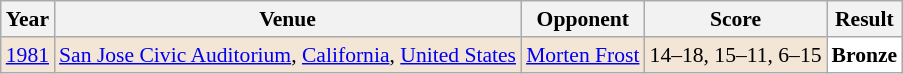<table class="sortable wikitable" style="font-size: 90%">
<tr>
<th>Year</th>
<th>Venue</th>
<th>Opponent</th>
<th>Score</th>
<th>Result</th>
</tr>
<tr style="background:#F3E6D7">
<td align="center"><a href='#'>1981</a></td>
<td align="left"><a href='#'>San Jose Civic Auditorium</a>, <a href='#'>California</a>, <a href='#'>United States</a></td>
<td align="left"> <a href='#'>Morten Frost</a></td>
<td align="left">14–18, 15–11, 6–15</td>
<td style="text-align:left; background:white"> <strong>Bronze</strong></td>
</tr>
</table>
